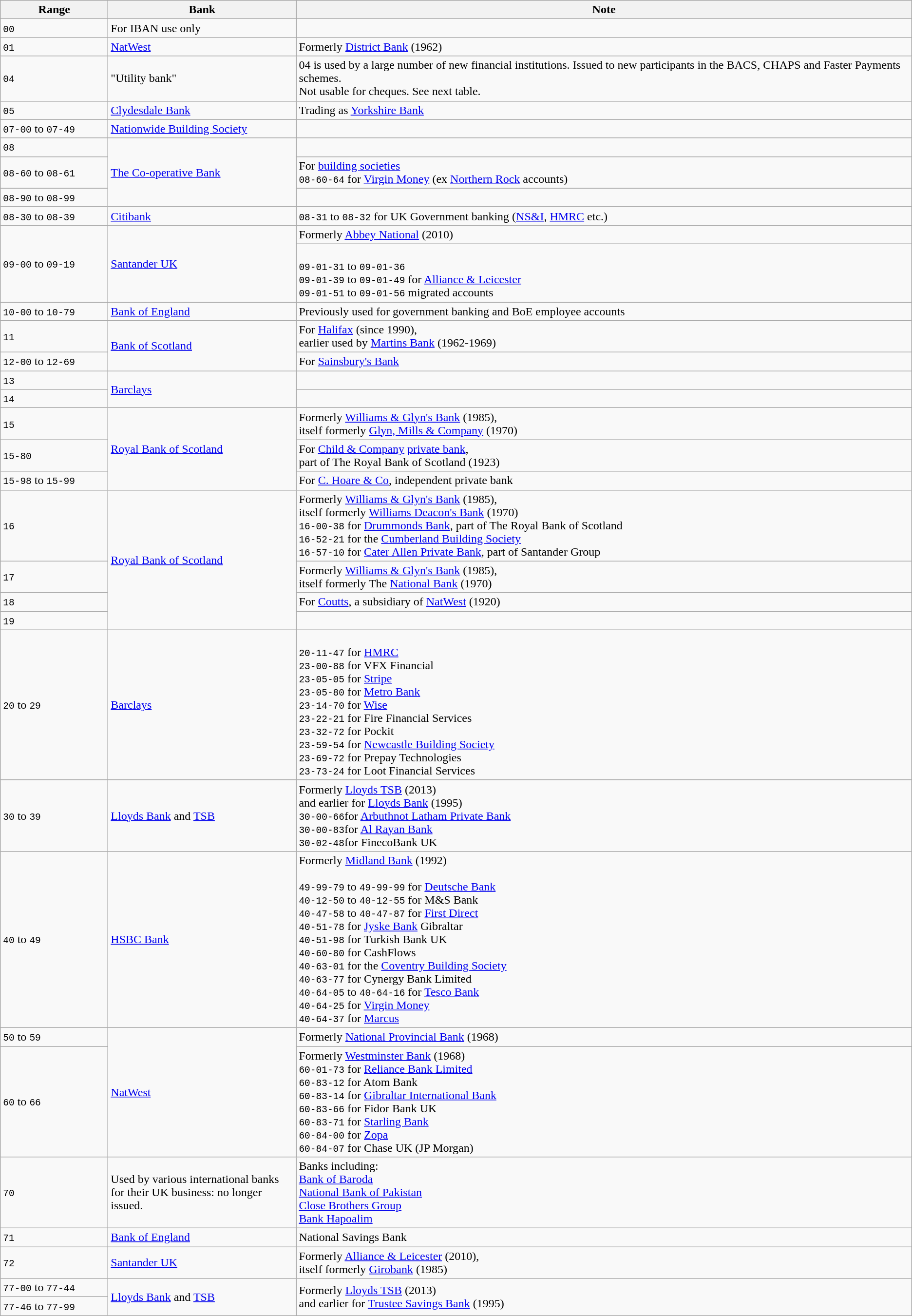<table class="wikitable sortable mw-collapsible">
<tr>
<th width="140">Range</th>
<th width="250">Bank</th>
<th class=unsortable>Note</th>
</tr>
<tr>
<td><code>00</code></td>
<td>For IBAN use only</td>
<td></td>
</tr>
<tr>
<td><code>01</code></td>
<td><a href='#'>NatWest</a></td>
<td>Formerly <a href='#'>District Bank</a> (1962)</td>
</tr>
<tr>
<td><code>04</code></td>
<td>"Utility bank"</td>
<td>04  is used by a large number of new financial institutions. Issued to new participants in the BACS, CHAPS and Faster Payments schemes.<br>Not usable for cheques. See next table.</td>
</tr>
<tr>
<td><code>05</code></td>
<td><a href='#'>Clydesdale Bank</a></td>
<td>Trading as <a href='#'>Yorkshire Bank</a></td>
</tr>
<tr>
<td><code>07-00</code> to <code>07-49</code></td>
<td><a href='#'>Nationwide Building Society</a></td>
<td></td>
</tr>
<tr>
<td><code>08</code></td>
<td rowspan=3><a href='#'>The Co-operative Bank</a></td>
<td></td>
</tr>
<tr>
<td><code>08-60</code> to <code>08-61</code></td>
<td>For <a href='#'>building societies</a>  <br><code>08-60-64</code> for <a href='#'>Virgin Money</a> (ex <a href='#'>Northern Rock</a> accounts)</td>
</tr>
<tr>
<td><code>08-90</code> to <code>08-99</code></td>
<td></td>
</tr>
<tr>
<td><code>08-30</code> to <code>08-39</code></td>
<td><a href='#'>Citibank</a></td>
<td><code>08-31</code> to <code>08-32</code> for UK Government banking (<a href='#'>NS&I</a>, <a href='#'>HMRC</a> etc.)</td>
</tr>
<tr>
<td rowspan=2><code>09-00</code> to <code>09-19</code></td>
<td rowspan=2><a href='#'>Santander UK</a></td>
<td>Formerly <a href='#'>Abbey National</a> (2010)<br></td>
</tr>
<tr>
<td><br><code>09-01-31</code> to <code>09-01-36</code> <br>
<code>09-01-39</code> to <code>09-01-49</code> for <a href='#'>Alliance & Leicester</a><br>
<code>09-01-51</code> to <code>09-01-56</code> migrated accounts</td>
</tr>
<tr>
<td><code>10-00</code> to <code>10-79</code></td>
<td><a href='#'>Bank of England</a></td>
<td>Previously used for government banking and BoE employee accounts</td>
</tr>
<tr>
<td><code>11</code></td>
<td rowspan=2><a href='#'>Bank of Scotland</a></td>
<td>For <a href='#'>Halifax</a> (since 1990),<br> earlier used by <a href='#'>Martins Bank</a> (1962-1969)</td>
</tr>
<tr>
<td><code>12-00</code> to <code>12-69</code></td>
<td>For <a href='#'>Sainsbury's Bank</a></td>
</tr>
<tr>
<td><code>13</code></td>
<td rowspan=2><a href='#'>Barclays</a></td>
<td></td>
</tr>
<tr>
<td><code>14</code></td>
<td></td>
</tr>
<tr>
<td><code>15</code></td>
<td rowspan=3><a href='#'>Royal Bank of Scotland</a></td>
<td>Formerly <a href='#'>Williams & Glyn's Bank</a> (1985),<br> itself formerly <a href='#'>Glyn, Mills & Company</a> (1970)</td>
</tr>
<tr>
<td><code>15-80</code></td>
<td>For <a href='#'>Child & Company</a> <a href='#'>private bank</a>,<br>part of The Royal Bank of Scotland (1923)</td>
</tr>
<tr>
<td><code>15-98</code> to <code>15-99</code></td>
<td>For <a href='#'>C. Hoare & Co</a>, independent private bank</td>
</tr>
<tr>
<td><code>16</code></td>
<td rowspan="4"><a href='#'>Royal Bank of Scotland</a></td>
<td>Formerly <a href='#'>Williams & Glyn's Bank</a> (1985),<br> itself formerly <a href='#'>Williams Deacon's Bank</a> (1970)<br><code>16-00-38</code> for <a href='#'>Drummonds Bank</a>, part of The Royal Bank of Scotland<br>
<code>16-52-21</code> for the <a href='#'>Cumberland Building Society</a><br>
<code>16-57-10</code> for <a href='#'>Cater Allen Private Bank</a>, part of Santander Group</td>
</tr>
<tr>
<td><code>17</code></td>
<td>Formerly <a href='#'>Williams & Glyn's Bank</a> (1985),<br> itself formerly The <a href='#'>National Bank</a> (1970)</td>
</tr>
<tr>
<td><code>18</code></td>
<td>For <a href='#'>Coutts</a>, a subsidiary of <a href='#'>NatWest</a> (1920)</td>
</tr>
<tr>
<td><code>19</code></td>
<td></td>
</tr>
<tr>
<td><code>20</code> to <code>29</code></td>
<td><a href='#'>Barclays</a></td>
<td><br><code>20-11-47</code> for <a href='#'>HMRC</a><br>
<code>23-00-88</code> for VFX Financial<br>
<code>23-05-05</code> for <a href='#'>Stripe</a><br>
<code>23-05-80</code> for <a href='#'>Metro Bank</a><br>
<code>23-14-70</code> for <a href='#'>Wise</a><br>
<code>23-22-21</code> for Fire Financial Services<br>
<code>23-32-72</code> for Pockit <br>                                
<code>23-59-54</code> for <a href='#'>Newcastle Building Society</a><br>
<code>23-69-72</code> for Prepay Technologies<br>
<code>23-73-24</code> for Loot Financial Services</td>
</tr>
<tr>
<td><code>30</code> to <code>39</code></td>
<td><a href='#'>Lloyds Bank</a> and <a href='#'>TSB</a></td>
<td>Formerly <a href='#'>Lloyds TSB</a> (2013)<br> and earlier for <a href='#'>Lloyds Bank</a> (1995)<br><code>30-00-66</code>for <a href='#'>Arbuthnot Latham Private Bank</a><br>
<code>30-00-83</code>for <a href='#'>Al Rayan Bank</a><br>
<code>30-02-48</code>for FinecoBank UK</td>
</tr>
<tr>
<td><code>40</code> to <code>49</code></td>
<td><a href='#'>HSBC Bank</a></td>
<td>Formerly <a href='#'>Midland Bank</a> (1992)<br><br><code>49-99-79</code> to <code>49-99-99</code> for <a href='#'>Deutsche Bank</a><br>
<code>40-12-50</code> to <code>40-12-55</code> for M&S Bank<br>
<code>40-47-58</code> to <code>40-47-87</code> for <a href='#'>First Direct</a><br>
<code>40-51-78</code> for <a href='#'>Jyske Bank</a> Gibraltar<br>
<code>40-51-98</code> for Turkish Bank UK<br>
<code>40-60-80</code> for CashFlows<br>
<code>40-63-01</code> for the <a href='#'>Coventry Building Society</a><br>
<code>40-63-77</code> for Cynergy Bank Limited <br>        
<code>40-64-05</code> to <code>40-64-16</code> for <a href='#'>Tesco Bank</a><br>
<code>40-64-25</code> for <a href='#'>Virgin Money</a><br>
<code>40-64-37</code> for <a href='#'>Marcus</a><br></td>
</tr>
<tr>
<td><code>50</code> to <code>59</code></td>
<td rowspan=2><a href='#'>NatWest</a></td>
<td>Formerly <a href='#'>National Provincial Bank</a> (1968)</td>
</tr>
<tr>
<td><code>60</code> to <code>66</code></td>
<td>Formerly <a href='#'>Westminster Bank</a> (1968)<br><code>60-01-73</code> for <a href='#'>Reliance Bank Limited</a><br>
<code>60-83-12</code> for Atom Bank<br>
<code>60-83-14</code> for <a href='#'>Gibraltar International Bank</a><br>
<code>60-83-66</code> for Fidor Bank UK<br>
<code>60-83-71</code> for <a href='#'>Starling Bank</a><br>
<code>60-84-00</code> for <a href='#'>Zopa</a><br>
<code>60-84-07</code> for Chase UK (JP Morgan)</td>
</tr>
<tr>
<td><code>70</code></td>
<td>Used by various international banks for their UK business: no longer issued.</td>
<td>Banks including:<br><a href='#'>Bank of Baroda</a><br><a href='#'>National Bank of Pakistan</a><br><a href='#'>Close Brothers Group</a><br><a href='#'>Bank Hapoalim</a></td>
</tr>
<tr>
<td><code>71</code></td>
<td><a href='#'>Bank of England</a></td>
<td>National Savings Bank</td>
</tr>
<tr>
<td><code>72</code></td>
<td><a href='#'>Santander UK</a></td>
<td>Formerly <a href='#'>Alliance & Leicester</a> (2010),<br> itself formerly <a href='#'>Girobank</a> (1985)</td>
</tr>
<tr>
<td><code>77-00</code> to <code>77-44</code></td>
<td rowspan=2><a href='#'>Lloyds Bank</a> and <a href='#'>TSB</a></td>
<td rowspan=2>Formerly <a href='#'>Lloyds TSB</a> (2013)<br> and earlier for <a href='#'>Trustee Savings Bank</a> (1995)</td>
</tr>
<tr>
<td><code>77-46</code> to <code>77-99</code></td>
</tr>
</table>
